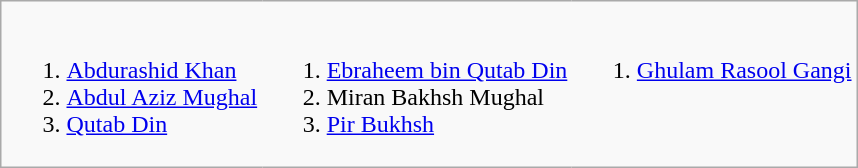<table class="wikitable" style="margin:1em auto 1em auto; page-break-inside:avoid">
<tr valign="top">
<td style="border:none;"><ol><br><li><a href='#'>Abdurashid Khan</a></li>
<li><a href='#'>Abdul Aziz Mughal</a></li>
<li><a href='#'>Qutab Din</a></li>
</ol></td>
<td style="border:none"><ol><br><li><a href='#'>Ebraheem bin Qutab Din</a></li>
<li>Miran Bakhsh Mughal</li>
<li><a href='#'>Pir Bukhsh</a></li>
</ol></td>
<td style="border:none"><ol><br><li><a href='#'>Ghulam Rasool Gangi</a></li>
</ol></td>
</tr>
</table>
